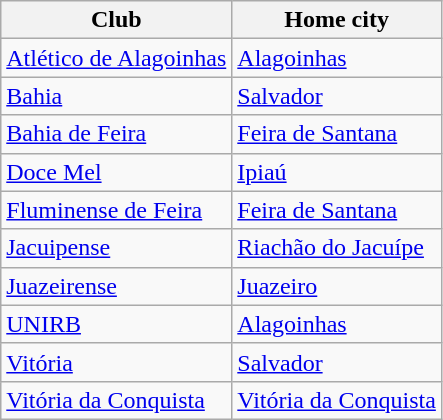<table class="wikitable">
<tr>
<th>Club</th>
<th>Home city</th>
</tr>
<tr>
<td><a href='#'>Atlético de Alagoinhas</a></td>
<td><a href='#'>Alagoinhas</a></td>
</tr>
<tr>
<td><a href='#'>Bahia</a></td>
<td><a href='#'>Salvador</a></td>
</tr>
<tr>
<td><a href='#'>Bahia de Feira</a></td>
<td><a href='#'>Feira de Santana</a></td>
</tr>
<tr>
<td><a href='#'>Doce Mel</a></td>
<td><a href='#'>Ipiaú</a></td>
</tr>
<tr>
<td><a href='#'>Fluminense de Feira</a></td>
<td><a href='#'>Feira de Santana</a></td>
</tr>
<tr>
<td><a href='#'>Jacuipense</a></td>
<td><a href='#'>Riachão do Jacuípe</a></td>
</tr>
<tr>
<td><a href='#'>Juazeirense</a></td>
<td><a href='#'>Juazeiro</a></td>
</tr>
<tr>
<td><a href='#'>UNIRB</a></td>
<td><a href='#'>Alagoinhas</a></td>
</tr>
<tr>
<td><a href='#'>Vitória</a></td>
<td><a href='#'>Salvador</a></td>
</tr>
<tr>
<td><a href='#'>Vitória da Conquista</a></td>
<td><a href='#'>Vitória da Conquista</a></td>
</tr>
</table>
